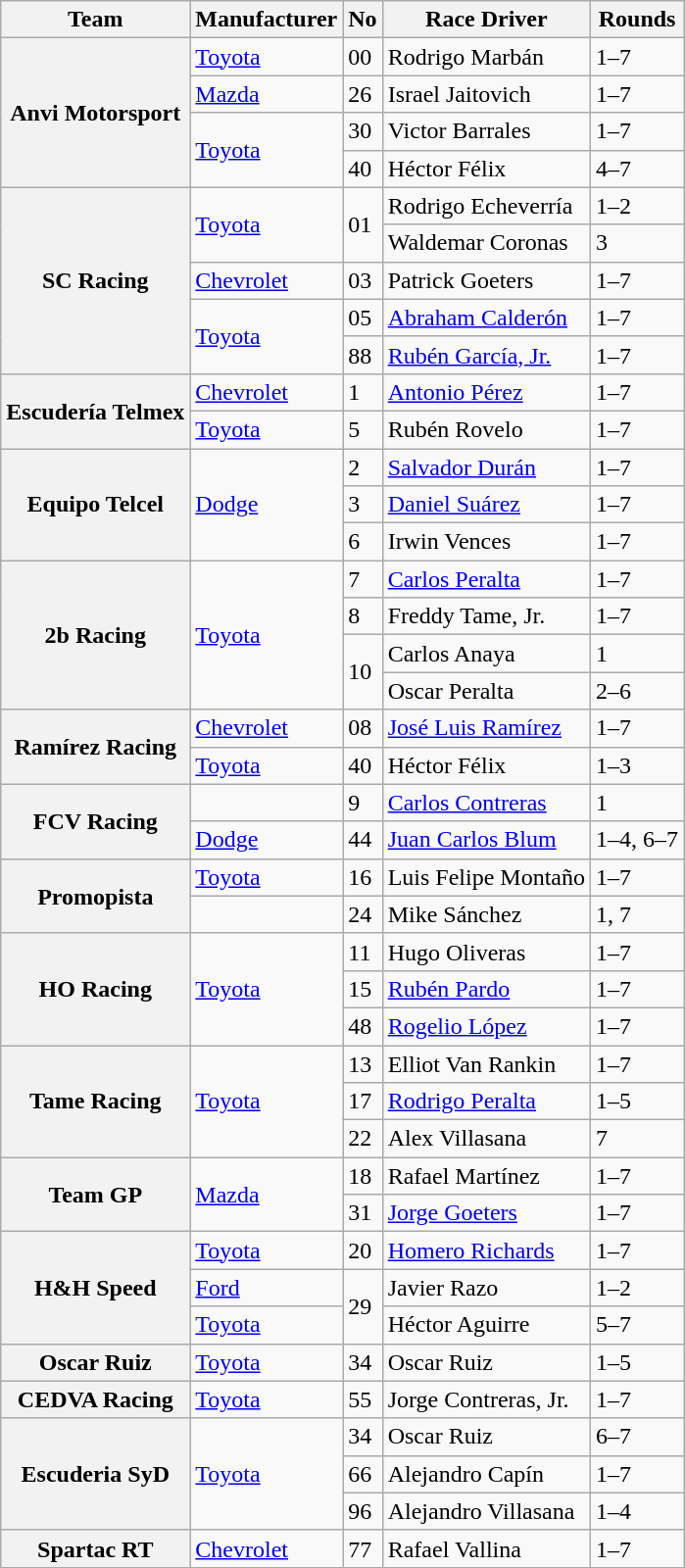<table class="wikitable">
<tr>
<th>Team</th>
<th>Manufacturer</th>
<th>No</th>
<th>Race Driver</th>
<th>Rounds</th>
</tr>
<tr>
<th rowspan=4>Anvi Motorsport</th>
<td><a href='#'>Toyota</a></td>
<td>00</td>
<td>Rodrigo Marbán</td>
<td>1–7</td>
</tr>
<tr>
<td><a href='#'>Mazda</a></td>
<td>26</td>
<td>Israel Jaitovich</td>
<td>1–7</td>
</tr>
<tr>
<td rowspan=2><a href='#'>Toyota</a></td>
<td>30</td>
<td>Victor Barrales</td>
<td>1–7</td>
</tr>
<tr>
<td>40</td>
<td>Héctor Félix</td>
<td>4–7</td>
</tr>
<tr>
<th rowspan=5>SC Racing</th>
<td rowspan=2><a href='#'>Toyota</a></td>
<td rowspan=2>01</td>
<td>Rodrigo Echeverría</td>
<td>1–2</td>
</tr>
<tr>
<td>Waldemar Coronas</td>
<td>3</td>
</tr>
<tr>
<td><a href='#'>Chevrolet</a></td>
<td>03</td>
<td>Patrick Goeters</td>
<td>1–7</td>
</tr>
<tr>
<td rowspan=2><a href='#'>Toyota</a></td>
<td>05</td>
<td><a href='#'>Abraham Calderón</a></td>
<td>1–7</td>
</tr>
<tr>
<td>88</td>
<td><a href='#'>Rubén García, Jr.</a></td>
<td>1–7</td>
</tr>
<tr>
<th rowspan=2>Escudería Telmex</th>
<td><a href='#'>Chevrolet</a></td>
<td>1</td>
<td><a href='#'>Antonio Pérez</a></td>
<td>1–7</td>
</tr>
<tr>
<td><a href='#'>Toyota</a></td>
<td>5</td>
<td>Rubén Rovelo</td>
<td>1–7</td>
</tr>
<tr>
<th rowspan=3>Equipo Telcel</th>
<td rowspan=3><a href='#'>Dodge</a></td>
<td>2</td>
<td><a href='#'>Salvador Durán</a></td>
<td>1–7</td>
</tr>
<tr>
<td>3</td>
<td><a href='#'>Daniel Suárez</a></td>
<td>1–7</td>
</tr>
<tr>
<td>6</td>
<td>Irwin Vences</td>
<td>1–7</td>
</tr>
<tr>
<th rowspan=4>2b Racing</th>
<td rowspan=4><a href='#'>Toyota</a></td>
<td>7</td>
<td><a href='#'>Carlos Peralta</a></td>
<td>1–7</td>
</tr>
<tr>
<td>8</td>
<td>Freddy Tame, Jr.</td>
<td>1–7</td>
</tr>
<tr>
<td rowspan=2>10</td>
<td>Carlos Anaya</td>
<td>1</td>
</tr>
<tr>
<td>Oscar Peralta</td>
<td>2–6</td>
</tr>
<tr>
<th rowspan=2>Ramírez Racing</th>
<td><a href='#'>Chevrolet</a></td>
<td>08</td>
<td><a href='#'>José Luis Ramírez</a></td>
<td>1–7</td>
</tr>
<tr>
<td><a href='#'>Toyota</a></td>
<td>40</td>
<td>Héctor Félix</td>
<td>1–3</td>
</tr>
<tr>
<th rowspan=2>FCV Racing</th>
<td></td>
<td>9</td>
<td><a href='#'>Carlos Contreras</a></td>
<td>1</td>
</tr>
<tr>
<td><a href='#'>Dodge</a></td>
<td>44</td>
<td><a href='#'>Juan Carlos Blum</a></td>
<td>1–4, 6–7</td>
</tr>
<tr>
<th rowspan=2>Promopista</th>
<td><a href='#'>Toyota</a></td>
<td>16</td>
<td>Luis Felipe Montaño</td>
<td>1–7</td>
</tr>
<tr>
<td></td>
<td>24</td>
<td>Mike Sánchez</td>
<td>1, 7</td>
</tr>
<tr>
<th rowspan=3>HO Racing</th>
<td rowspan=3><a href='#'>Toyota</a></td>
<td>11</td>
<td>Hugo Oliveras</td>
<td>1–7</td>
</tr>
<tr>
<td>15</td>
<td><a href='#'>Rubén Pardo</a></td>
<td>1–7</td>
</tr>
<tr>
<td>48</td>
<td><a href='#'>Rogelio López</a></td>
<td>1–7</td>
</tr>
<tr>
<th rowspan=3>Tame Racing</th>
<td rowspan=3><a href='#'>Toyota</a></td>
<td>13</td>
<td>Elliot Van Rankin</td>
<td>1–7</td>
</tr>
<tr>
<td>17</td>
<td><a href='#'>Rodrigo Peralta</a></td>
<td>1–5</td>
</tr>
<tr>
<td>22</td>
<td>Alex Villasana</td>
<td>7</td>
</tr>
<tr>
<th rowspan=2>Team GP</th>
<td rowspan=2><a href='#'>Mazda</a></td>
<td>18</td>
<td>Rafael Martínez</td>
<td>1–7</td>
</tr>
<tr>
<td>31</td>
<td><a href='#'>Jorge Goeters</a></td>
<td>1–7</td>
</tr>
<tr>
<th rowspan=3>H&H Speed</th>
<td><a href='#'>Toyota</a></td>
<td>20</td>
<td><a href='#'>Homero Richards</a></td>
<td>1–7</td>
</tr>
<tr>
<td><a href='#'>Ford</a></td>
<td rowspan=2>29</td>
<td>Javier Razo</td>
<td>1–2</td>
</tr>
<tr>
<td><a href='#'>Toyota</a></td>
<td>Héctor Aguirre</td>
<td>5–7</td>
</tr>
<tr>
<th>Oscar Ruiz</th>
<td><a href='#'>Toyota</a></td>
<td>34</td>
<td>Oscar Ruiz</td>
<td>1–5</td>
</tr>
<tr>
<th rowspan=1>CEDVA Racing</th>
<td rowspan=1><a href='#'>Toyota</a></td>
<td>55</td>
<td>Jorge Contreras, Jr.</td>
<td>1–7</td>
</tr>
<tr>
<th rowspan=3>Escuderia SyD</th>
<td rowspan=3><a href='#'>Toyota</a></td>
<td>34</td>
<td>Oscar Ruiz</td>
<td>6–7</td>
</tr>
<tr>
<td>66</td>
<td>Alejandro Capín</td>
<td>1–7</td>
</tr>
<tr>
<td>96</td>
<td>Alejandro Villasana</td>
<td>1–4</td>
</tr>
<tr>
<th>Spartac RT</th>
<td><a href='#'>Chevrolet</a></td>
<td>77</td>
<td>Rafael Vallina</td>
<td>1–7</td>
</tr>
</table>
